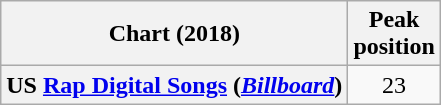<table class="wikitable sortable plainrowheaders" style="text-align:center">
<tr>
<th scope="col">Chart (2018)</th>
<th scope="col">Peak<br>position</th>
</tr>
<tr>
<th scope="row">US <a href='#'>Rap Digital Songs</a> (<em><a href='#'>Billboard</a></em>)</th>
<td>23</td>
</tr>
</table>
